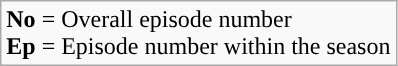<table class="wikitable" style="text-align: left;">
<tr>
<td><strong>No</strong> = Overall episode number<br><strong>Ep</strong> = Episode number within the season</td>
</tr>
</table>
